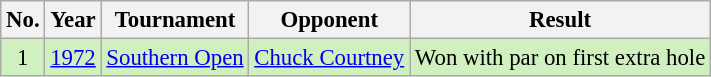<table class="wikitable" style="font-size:95%;">
<tr>
<th>No.</th>
<th>Year</th>
<th>Tournament</th>
<th>Opponent</th>
<th>Result</th>
</tr>
<tr style="background:#D0F0C0;">
<td align=center>1</td>
<td><a href='#'>1972</a></td>
<td><a href='#'>Southern Open</a></td>
<td> <a href='#'>Chuck Courtney</a></td>
<td>Won with par on first extra hole</td>
</tr>
</table>
